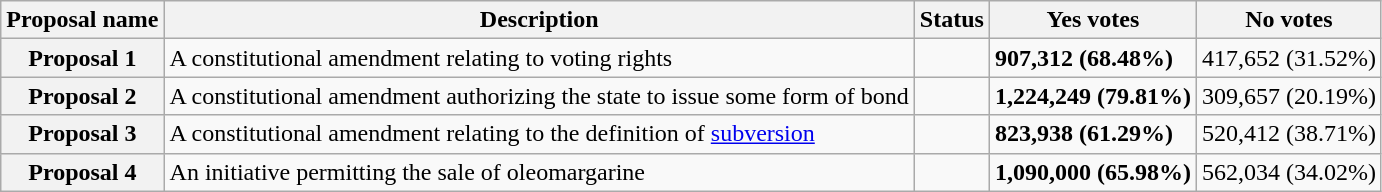<table class="wikitable sortable plainrowheaders">
<tr>
<th scope="col">Proposal name</th>
<th class="unsortable" scope="col">Description</th>
<th scope="col">Status</th>
<th scope="col">Yes votes</th>
<th scope="col">No votes</th>
</tr>
<tr>
<th scope="row">Proposal 1</th>
<td>A constitutional amendment relating to voting rights</td>
<td></td>
<td><strong>907,312 (68.48%)</strong></td>
<td>417,652 (31.52%)</td>
</tr>
<tr>
<th scope="row">Proposal 2</th>
<td>A constitutional amendment authorizing the state to issue some form of bond</td>
<td></td>
<td><strong>1,224,249 (79.81%)</strong></td>
<td>309,657 (20.19%)</td>
</tr>
<tr>
<th scope="row">Proposal 3</th>
<td>A constitutional amendment relating to the definition of <a href='#'>subversion</a></td>
<td></td>
<td><strong>823,938 (61.29%)</strong></td>
<td>520,412 (38.71%)</td>
</tr>
<tr>
<th scope="row">Proposal 4</th>
<td>An initiative permitting the sale of oleomargarine</td>
<td></td>
<td><strong>1,090,000 (65.98%)</strong></td>
<td>562,034 (34.02%)</td>
</tr>
</table>
